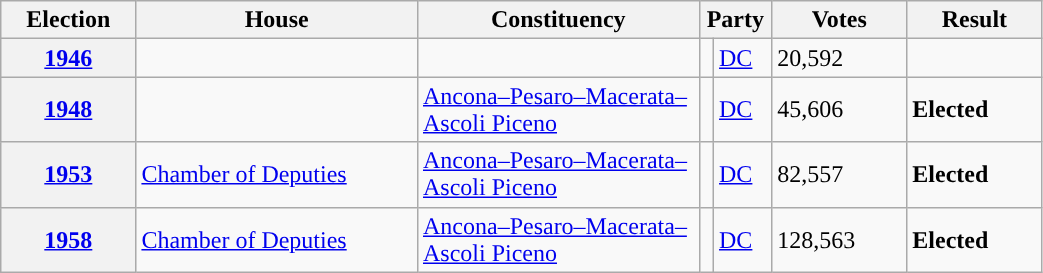<table class=wikitable style="width:55%; border:1px #AAAAFF solid">
<tr>
<th width=12%>Election</th>
<th width=25%>House</th>
<th width=25%>Constituency</th>
<th width=5% colspan="2">Party</th>
<th width=12%>Votes</th>
<th width=12%>Result</th>
</tr>
<tr>
<th><a href='#'>1946</a></th>
<td></td>
<td></td>
<td></td>
<td><a href='#'>DC</a></td>
<td>20,592</td>
<td></td>
</tr>
<tr>
<th><a href='#'>1948</a></th>
<td></td>
<td><a href='#'>Ancona–Pesaro–Macerata–Ascoli Piceno</a></td>
<td></td>
<td><a href='#'>DC</a></td>
<td>45,606</td>
<td> <strong>Elected</strong></td>
</tr>
<tr>
<th><a href='#'>1953</a></th>
<td><a href='#'>Chamber of Deputies</a></td>
<td><a href='#'>Ancona–Pesaro–Macerata–Ascoli Piceno</a></td>
<td></td>
<td><a href='#'>DC</a></td>
<td>82,557</td>
<td> <strong>Elected</strong></td>
</tr>
<tr>
<th><a href='#'>1958</a></th>
<td><a href='#'>Chamber of Deputies</a></td>
<td><a href='#'>Ancona–Pesaro–Macerata–Ascoli Piceno</a></td>
<td></td>
<td><a href='#'>DC</a></td>
<td>128,563</td>
<td> <strong>Elected</strong></td>
</tr>
</table>
